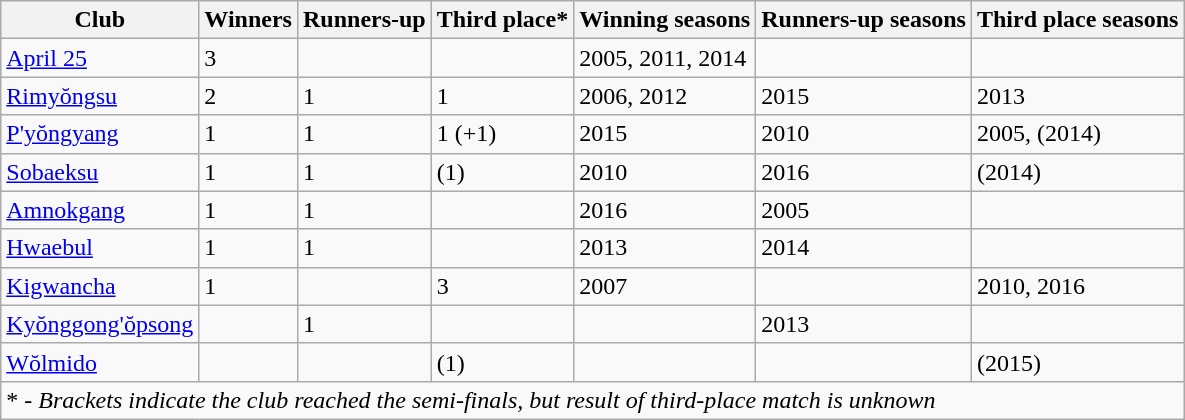<table class="wikitable sortable">
<tr>
<th>Club</th>
<th>Winners</th>
<th>Runners-up</th>
<th>Third place*</th>
<th>Winning seasons</th>
<th>Runners-up seasons</th>
<th>Third place seasons</th>
</tr>
<tr>
<td><a href='#'>April 25</a></td>
<td>3</td>
<td></td>
<td></td>
<td>2005, 2011, 2014</td>
<td></td>
<td></td>
</tr>
<tr>
<td><a href='#'>Rimyŏngsu</a></td>
<td>2</td>
<td>1</td>
<td>1</td>
<td>2006, 2012</td>
<td>2015</td>
<td>2013</td>
</tr>
<tr>
<td><a href='#'>P'yŏngyang</a></td>
<td>1</td>
<td>1</td>
<td>1 (+1)</td>
<td>2015</td>
<td>2010</td>
<td>2005, (2014)</td>
</tr>
<tr>
<td><a href='#'>Sobaeksu</a></td>
<td>1</td>
<td>1</td>
<td>(1)</td>
<td>2010</td>
<td>2016</td>
<td>(2014)</td>
</tr>
<tr>
<td><a href='#'>Amnokgang</a></td>
<td>1</td>
<td>1</td>
<td></td>
<td>2016</td>
<td>2005</td>
<td></td>
</tr>
<tr>
<td><a href='#'>Hwaebul</a></td>
<td>1</td>
<td>1</td>
<td></td>
<td>2013</td>
<td>2014</td>
<td></td>
</tr>
<tr>
<td><a href='#'>Kigwancha</a></td>
<td>1</td>
<td></td>
<td>3</td>
<td>2007</td>
<td></td>
<td>2010, 2016</td>
</tr>
<tr>
<td><a href='#'>Kyŏnggong'ŏpsong</a></td>
<td></td>
<td>1</td>
<td></td>
<td></td>
<td>2013</td>
<td></td>
</tr>
<tr>
<td><a href='#'>Wŏlmido</a></td>
<td></td>
<td></td>
<td>(1)</td>
<td></td>
<td></td>
<td>(2015)</td>
</tr>
<tr class="sortbottom">
<td colspan="7" align="left">* - <em>Brackets indicate the club reached the semi-finals, but result of third-place match is unknown</em></td>
</tr>
</table>
